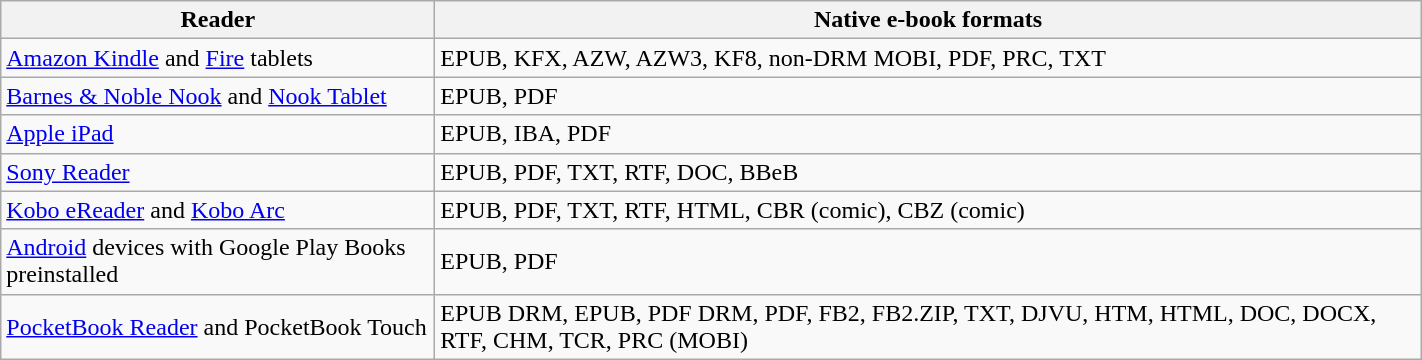<table class="wikitable" style="text-align: left; width:75%;">
<tr>
<th>Reader</th>
<th>Native e-book formats</th>
</tr>
<tr>
<td><a href='#'>Amazon Kindle</a> and <a href='#'>Fire</a> tablets</td>
<td>EPUB, KFX, AZW, AZW3, KF8, non-DRM MOBI, PDF, PRC, TXT</td>
</tr>
<tr>
<td><a href='#'>Barnes & Noble Nook</a> and <a href='#'>Nook Tablet</a></td>
<td>EPUB, PDF</td>
</tr>
<tr>
<td><a href='#'>Apple iPad</a></td>
<td>EPUB, IBA, PDF</td>
</tr>
<tr>
<td><a href='#'>Sony Reader</a></td>
<td>EPUB, PDF, TXT, RTF, DOC, BBeB</td>
</tr>
<tr>
<td><a href='#'>Kobo eReader</a> and <a href='#'>Kobo Arc</a></td>
<td>EPUB, PDF, TXT, RTF, HTML, CBR (comic), CBZ (comic)</td>
</tr>
<tr>
<td><a href='#'>Android</a> devices with Google Play Books preinstalled</td>
<td>EPUB, PDF</td>
</tr>
<tr>
<td><a href='#'>PocketBook Reader</a> and PocketBook Touch</td>
<td>EPUB DRM, EPUB, PDF DRM, PDF, FB2, FB2.ZIP, TXT, DJVU, HTM, HTML, DOC, DOCX, RTF, CHM, TCR, PRC (MOBI)</td>
</tr>
</table>
